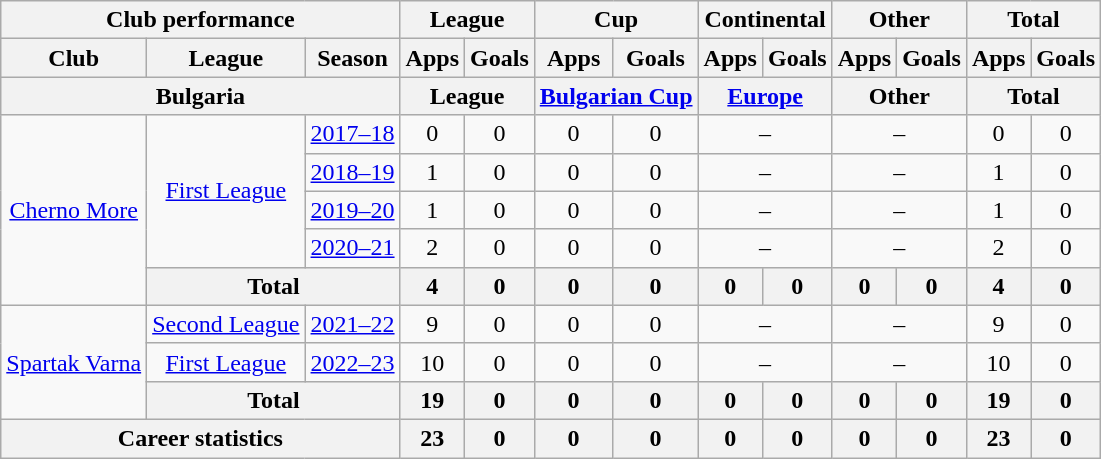<table class="wikitable" style="text-align: center">
<tr>
<th Colspan="3">Club performance</th>
<th Colspan="2">League</th>
<th Colspan="2">Cup</th>
<th Colspan="2">Continental</th>
<th Colspan="2">Other</th>
<th Colspan="3">Total</th>
</tr>
<tr>
<th>Club</th>
<th>League</th>
<th>Season</th>
<th>Apps</th>
<th>Goals</th>
<th>Apps</th>
<th>Goals</th>
<th>Apps</th>
<th>Goals</th>
<th>Apps</th>
<th>Goals</th>
<th>Apps</th>
<th>Goals</th>
</tr>
<tr>
<th Colspan="3">Bulgaria</th>
<th Colspan="2">League</th>
<th Colspan="2"><a href='#'>Bulgarian Cup</a></th>
<th Colspan="2"><a href='#'>Europe</a></th>
<th Colspan="2">Other</th>
<th Colspan="2">Total</th>
</tr>
<tr>
<td rowspan="5" valign="center"><a href='#'>Cherno More</a></td>
<td rowspan="4"><a href='#'>First League</a></td>
<td><a href='#'>2017–18</a></td>
<td>0</td>
<td>0</td>
<td>0</td>
<td>0</td>
<td colspan="2">–</td>
<td colspan="2">–</td>
<td>0</td>
<td>0</td>
</tr>
<tr>
<td><a href='#'>2018–19</a></td>
<td>1</td>
<td>0</td>
<td>0</td>
<td>0</td>
<td colspan="2">–</td>
<td colspan="2">–</td>
<td>1</td>
<td>0</td>
</tr>
<tr>
<td><a href='#'>2019–20</a></td>
<td>1</td>
<td>0</td>
<td>0</td>
<td>0</td>
<td colspan="2">–</td>
<td colspan="2">–</td>
<td>1</td>
<td>0</td>
</tr>
<tr>
<td><a href='#'>2020–21</a></td>
<td>2</td>
<td>0</td>
<td>0</td>
<td>0</td>
<td colspan="2">–</td>
<td colspan="2">–</td>
<td>2</td>
<td>0</td>
</tr>
<tr>
<th colspan=2>Total</th>
<th>4</th>
<th>0</th>
<th>0</th>
<th>0</th>
<th>0</th>
<th>0</th>
<th>0</th>
<th>0</th>
<th>4</th>
<th>0</th>
</tr>
<tr>
<td rowspan="3" valign="center"><a href='#'>Spartak Varna</a></td>
<td rowspan="1"><a href='#'>Second League</a></td>
<td><a href='#'>2021–22</a></td>
<td>9</td>
<td>0</td>
<td>0</td>
<td>0</td>
<td colspan="2">–</td>
<td colspan="2">–</td>
<td>9</td>
<td>0</td>
</tr>
<tr>
<td rowspan="1"><a href='#'>First League</a></td>
<td><a href='#'>2022–23</a></td>
<td>10</td>
<td>0</td>
<td>0</td>
<td>0</td>
<td colspan="2">–</td>
<td colspan="2">–</td>
<td>10</td>
<td>0</td>
</tr>
<tr>
<th colspan=2>Total</th>
<th>19</th>
<th>0</th>
<th>0</th>
<th>0</th>
<th>0</th>
<th>0</th>
<th>0</th>
<th>0</th>
<th>19</th>
<th>0</th>
</tr>
<tr>
<th colspan="3">Career statistics</th>
<th>23</th>
<th>0</th>
<th>0</th>
<th>0</th>
<th>0</th>
<th>0</th>
<th>0</th>
<th>0</th>
<th>23</th>
<th>0</th>
</tr>
</table>
